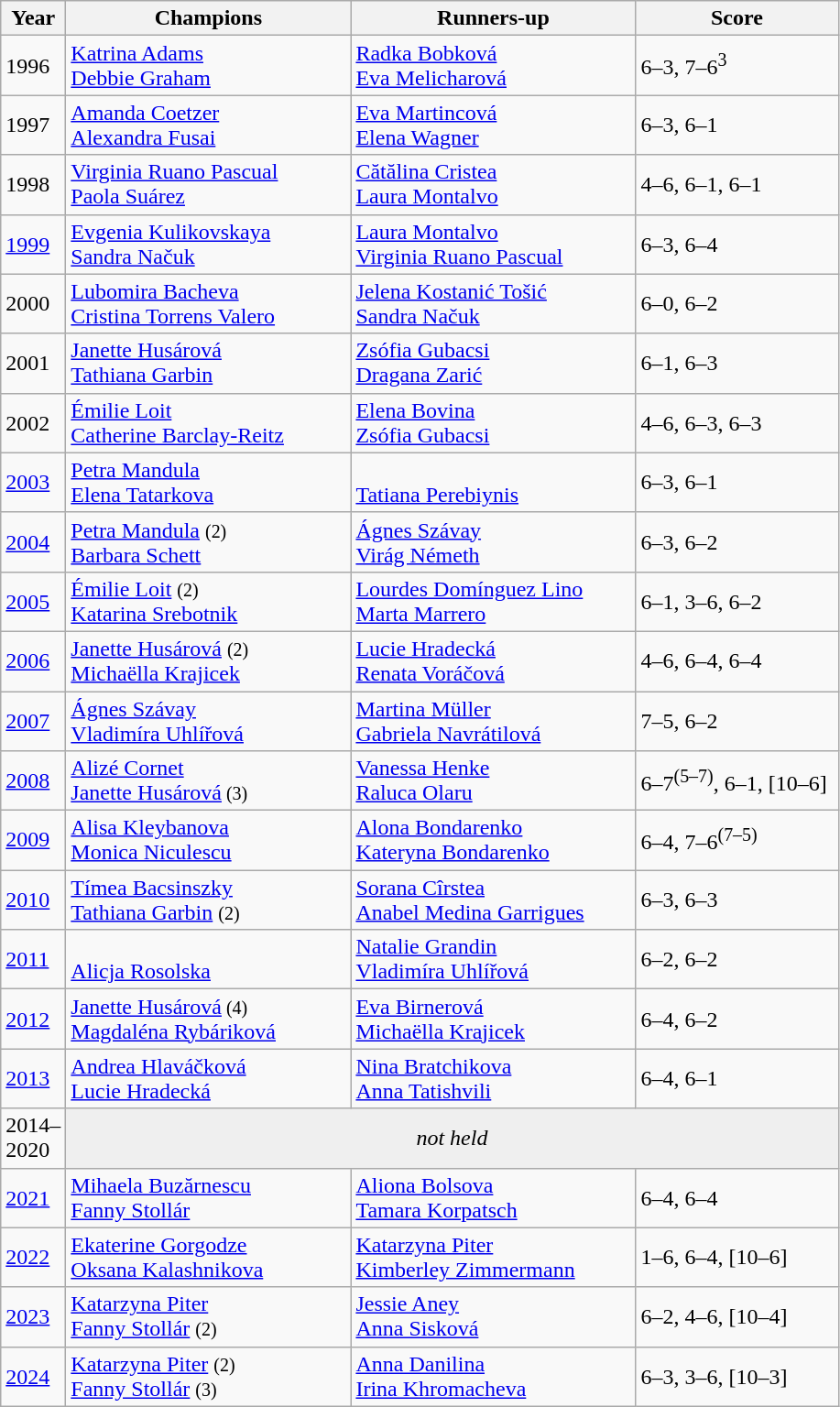<table class="wikitable">
<tr>
<th style="width:40px">Year</th>
<th style="width:200px">Champions</th>
<th style="width:200px">Runners-up</th>
<th style="width:140px" class="unsortable">Score</th>
</tr>
<tr>
<td>1996</td>
<td> <a href='#'>Katrina Adams</a> <br> <a href='#'>Debbie Graham</a></td>
<td> <a href='#'>Radka Bobková</a> <br> <a href='#'>Eva Melicharová</a></td>
<td>6–3, 7–6<sup>3</sup></td>
</tr>
<tr>
<td>1997</td>
<td> <a href='#'>Amanda Coetzer</a> <br> <a href='#'>Alexandra Fusai</a></td>
<td> <a href='#'>Eva Martincová</a> <br> <a href='#'>Elena Wagner</a></td>
<td>6–3, 6–1</td>
</tr>
<tr>
<td>1998</td>
<td> <a href='#'>Virginia Ruano Pascual</a> <br>  <a href='#'>Paola Suárez</a></td>
<td> <a href='#'>Cătălina Cristea</a> <br> <a href='#'>Laura Montalvo</a></td>
<td>4–6, 6–1, 6–1</td>
</tr>
<tr>
<td><a href='#'>1999</a></td>
<td> <a href='#'>Evgenia Kulikovskaya</a> <br> <a href='#'>Sandra Načuk</a></td>
<td> <a href='#'>Laura Montalvo</a> <br> <a href='#'>Virginia Ruano Pascual</a></td>
<td>6–3, 6–4</td>
</tr>
<tr>
<td>2000</td>
<td> <a href='#'>Lubomira Bacheva</a> <br> <a href='#'>Cristina Torrens Valero</a></td>
<td> <a href='#'>Jelena Kostanić Tošić</a> <br> <a href='#'>Sandra Načuk</a></td>
<td>6–0, 6–2</td>
</tr>
<tr>
<td>2001</td>
<td> <a href='#'>Janette Husárová</a> <br> <a href='#'>Tathiana Garbin</a></td>
<td> <a href='#'>Zsófia Gubacsi</a> <br> <a href='#'>Dragana Zarić</a></td>
<td>6–1, 6–3</td>
</tr>
<tr>
<td>2002</td>
<td> <a href='#'>Émilie Loit</a> <br> <a href='#'>Catherine Barclay-Reitz</a></td>
<td> <a href='#'>Elena Bovina</a> <br> <a href='#'>Zsófia Gubacsi</a></td>
<td>4–6, 6–3, 6–3</td>
</tr>
<tr>
<td><a href='#'>2003</a></td>
<td> <a href='#'>Petra Mandula</a> <br> <a href='#'>Elena Tatarkova</a></td>
<td> <br> <a href='#'>Tatiana Perebiynis</a></td>
<td>6–3, 6–1</td>
</tr>
<tr>
<td><a href='#'>2004</a></td>
<td> <a href='#'>Petra Mandula</a> <small> (2) </small><br>  <a href='#'>Barbara Schett</a></td>
<td> <a href='#'>Ágnes Szávay</a> <br> <a href='#'>Virág Németh</a></td>
<td>6–3, 6–2</td>
</tr>
<tr>
<td><a href='#'>2005</a></td>
<td> <a href='#'>Émilie Loit</a> <small> (2) </small><br> <a href='#'>Katarina Srebotnik</a></td>
<td> <a href='#'>Lourdes Domínguez Lino</a> <br> <a href='#'>Marta Marrero</a></td>
<td>6–1, 3–6, 6–2</td>
</tr>
<tr>
<td><a href='#'>2006</a></td>
<td> <a href='#'>Janette Husárová</a> <small> (2) </small> <br> <a href='#'>Michaëlla Krajicek</a></td>
<td> <a href='#'>Lucie Hradecká</a> <br> <a href='#'>Renata Voráčová</a></td>
<td>4–6, 6–4, 6–4</td>
</tr>
<tr>
<td><a href='#'>2007</a></td>
<td> <a href='#'>Ágnes Szávay</a> <br> <a href='#'>Vladimíra Uhlířová</a></td>
<td> <a href='#'>Martina Müller</a> <br> <a href='#'>Gabriela Navrátilová</a></td>
<td>7–5, 6–2</td>
</tr>
<tr>
<td><a href='#'>2008</a></td>
<td> <a href='#'>Alizé Cornet</a> <br> <a href='#'>Janette Husárová</a><small> (3) </small></td>
<td> <a href='#'>Vanessa Henke</a> <br> <a href='#'>Raluca Olaru</a></td>
<td>6–7<sup>(5–7)</sup>, 6–1, [10–6]</td>
</tr>
<tr>
<td><a href='#'>2009</a></td>
<td> <a href='#'>Alisa Kleybanova</a><br> <a href='#'>Monica Niculescu</a></td>
<td> <a href='#'>Alona Bondarenko</a><br> <a href='#'>Kateryna Bondarenko</a></td>
<td>6–4, 7–6<sup>(7–5)</sup></td>
</tr>
<tr>
<td><a href='#'>2010</a></td>
<td> <a href='#'>Tímea Bacsinszky</a><br> <a href='#'>Tathiana Garbin</a> <small> (2) </small></td>
<td> <a href='#'>Sorana Cîrstea</a><br> <a href='#'>Anabel Medina Garrigues</a></td>
<td>6–3, 6–3</td>
</tr>
<tr>
<td><a href='#'>2011</a></td>
<td><strong><br> </strong> <a href='#'>Alicja Rosolska</a></td>
<td> <a href='#'>Natalie Grandin</a><br> <a href='#'>Vladimíra Uhlířová</a></td>
<td>6–2, 6–2</td>
</tr>
<tr>
<td><a href='#'>2012</a></td>
<td> <a href='#'>Janette Husárová</a><small> (4) </small> <br> <a href='#'>Magdaléna Rybáriková</a></td>
<td> <a href='#'>Eva Birnerová</a><br> <a href='#'>Michaëlla Krajicek</a></td>
<td>6–4, 6–2</td>
</tr>
<tr>
<td><a href='#'>2013</a></td>
<td> <a href='#'>Andrea Hlaváčková</a><br> <a href='#'>Lucie Hradecká</a></td>
<td> <a href='#'>Nina Bratchikova</a><br> <a href='#'>Anna Tatishvili</a></td>
<td>6–4, 6–1</td>
</tr>
<tr>
<td>2014–2020</td>
<td colspan=4 align=center style="background:#efefef"><em>not held</em></td>
</tr>
<tr>
<td><a href='#'>2021</a></td>
<td> <a href='#'>Mihaela Buzărnescu</a><br> <a href='#'>Fanny Stollár</a></td>
<td> <a href='#'>Aliona Bolsova</a><br> <a href='#'>Tamara Korpatsch</a></td>
<td>6–4, 6–4</td>
</tr>
<tr>
<td><a href='#'>2022</a></td>
<td> <a href='#'>Ekaterine Gorgodze</a><br> <a href='#'>Oksana Kalashnikova</a></td>
<td> <a href='#'>Katarzyna Piter</a><br> <a href='#'>Kimberley Zimmermann</a></td>
<td>1–6, 6–4, [10–6]</td>
</tr>
<tr>
<td><a href='#'>2023</a></td>
<td> <a href='#'>Katarzyna Piter</a><br> <a href='#'>Fanny Stollár</a> <small>(2)</small></td>
<td> <a href='#'>Jessie Aney</a><br> <a href='#'>Anna Sisková</a></td>
<td>6–2, 4–6, [10–4]</td>
</tr>
<tr>
<td><a href='#'>2024</a></td>
<td> <a href='#'>Katarzyna Piter</a> <small>(2)</small> <br> <a href='#'>Fanny Stollár</a> <small>(3)</small></td>
<td> <a href='#'>Anna Danilina</a> <br>  <a href='#'>Irina Khromacheva</a></td>
<td>6–3, 3–6, [10–3]</td>
</tr>
</table>
